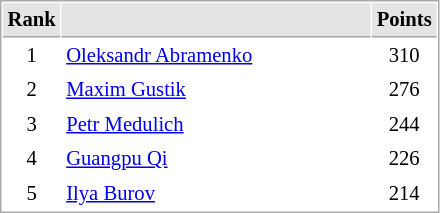<table cellspacing="1" cellpadding="3" style="border:1px solid #aaa; font-size:86%;">
<tr style="background:#e4e4e4;">
<th style="border-bottom:1px solid #aaa; width:10px;">Rank</th>
<th style="border-bottom:1px solid #aaa; width:200px;"></th>
<th style="border-bottom:1px solid #aaa; width:20px;">Points</th>
</tr>
<tr>
<td align=center>1</td>
<td> <a href='#'>Oleksandr Abramenko</a></td>
<td align=center>310</td>
</tr>
<tr>
<td align=center>2</td>
<td> <a href='#'>Maxim Gustik</a></td>
<td align=center>276</td>
</tr>
<tr>
<td align=center>3</td>
<td> <a href='#'>Petr Medulich</a></td>
<td align=center>244</td>
</tr>
<tr>
<td align=center>4</td>
<td> <a href='#'>Guangpu Qi</a></td>
<td align=center>226</td>
</tr>
<tr>
<td align=center>5</td>
<td> <a href='#'>Ilya Burov</a></td>
<td align=center>214</td>
</tr>
</table>
